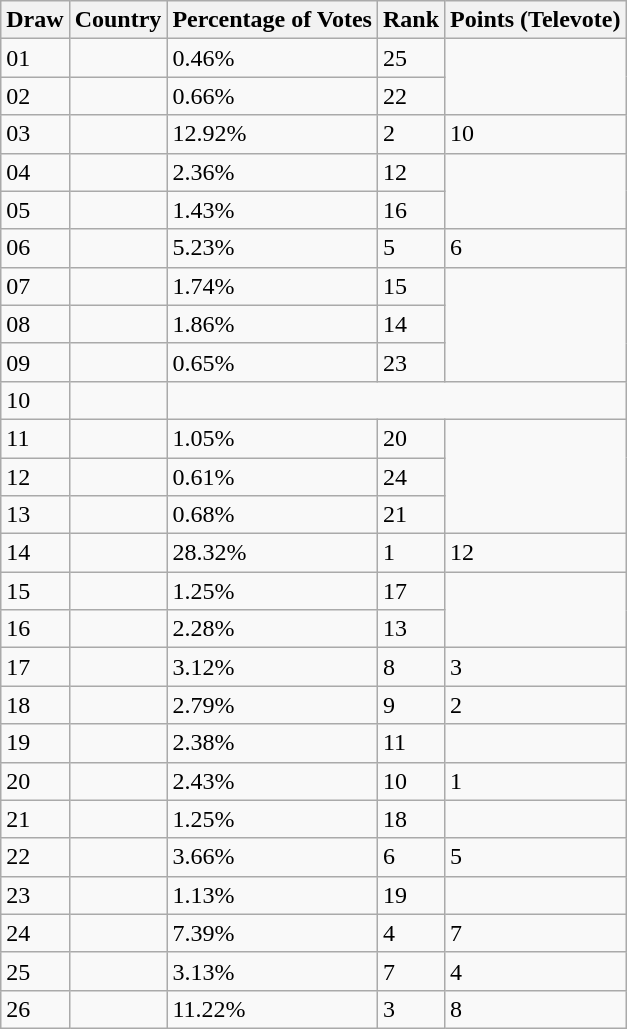<table class="wikitable sortable">
<tr>
<th>Draw</th>
<th>Country</th>
<th>Percentage of Votes</th>
<th>Rank</th>
<th>Points (Televote)</th>
</tr>
<tr>
<td>01</td>
<td></td>
<td>0.46%</td>
<td>25</td>
<td rowspan="2"></td>
</tr>
<tr>
<td>02</td>
<td></td>
<td>0.66%</td>
<td>22</td>
</tr>
<tr>
<td>03</td>
<td></td>
<td>12.92%</td>
<td>2</td>
<td>10</td>
</tr>
<tr>
<td>04</td>
<td></td>
<td>2.36%</td>
<td>12</td>
<td rowspan="2"></td>
</tr>
<tr>
<td>05</td>
<td></td>
<td>1.43%</td>
<td>16</td>
</tr>
<tr>
<td>06</td>
<td></td>
<td>5.23%</td>
<td>5</td>
<td>6</td>
</tr>
<tr>
<td>07</td>
<td></td>
<td>1.74%</td>
<td>15</td>
<td rowspan="3"></td>
</tr>
<tr>
<td>08</td>
<td></td>
<td>1.86%</td>
<td>14</td>
</tr>
<tr>
<td>09</td>
<td></td>
<td>0.65%</td>
<td>23</td>
</tr>
<tr>
<td>10</td>
<td></td>
<td colspan="3"></td>
</tr>
<tr>
<td>11</td>
<td></td>
<td>1.05%</td>
<td>20</td>
<td rowspan="3"></td>
</tr>
<tr>
<td>12</td>
<td></td>
<td>0.61%</td>
<td>24</td>
</tr>
<tr>
<td>13</td>
<td></td>
<td>0.68%</td>
<td>21</td>
</tr>
<tr>
<td>14</td>
<td></td>
<td>28.32%</td>
<td>1</td>
<td>12</td>
</tr>
<tr>
<td>15</td>
<td></td>
<td>1.25%</td>
<td>17</td>
<td rowspan="2"></td>
</tr>
<tr>
<td>16</td>
<td></td>
<td>2.28%</td>
<td>13</td>
</tr>
<tr>
<td>17</td>
<td></td>
<td>3.12%</td>
<td>8</td>
<td>3</td>
</tr>
<tr>
<td>18</td>
<td></td>
<td>2.79%</td>
<td>9</td>
<td>2</td>
</tr>
<tr>
<td>19</td>
<td></td>
<td>2.38%</td>
<td>11</td>
<td></td>
</tr>
<tr>
<td>20</td>
<td></td>
<td>2.43%</td>
<td>10</td>
<td>1</td>
</tr>
<tr>
<td>21</td>
<td></td>
<td>1.25%</td>
<td>18</td>
<td></td>
</tr>
<tr>
<td>22</td>
<td></td>
<td>3.66%</td>
<td>6</td>
<td>5</td>
</tr>
<tr>
<td>23</td>
<td></td>
<td>1.13%</td>
<td>19</td>
<td></td>
</tr>
<tr>
<td>24</td>
<td></td>
<td>7.39%</td>
<td>4</td>
<td>7</td>
</tr>
<tr>
<td>25</td>
<td></td>
<td>3.13%</td>
<td>7</td>
<td>4</td>
</tr>
<tr>
<td>26</td>
<td></td>
<td>11.22%</td>
<td>3</td>
<td>8</td>
</tr>
</table>
